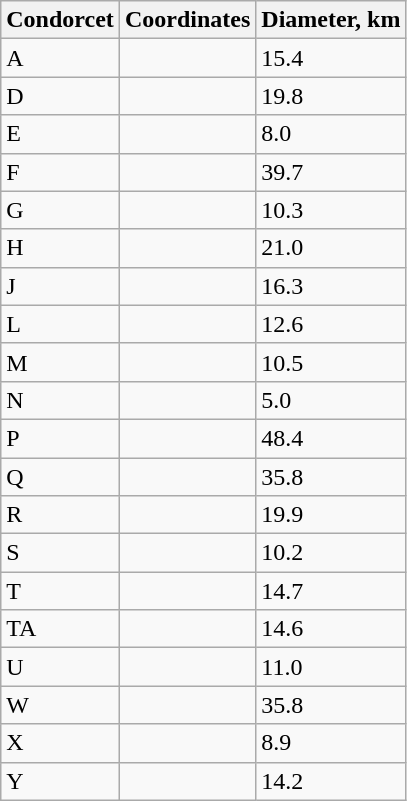<table class="wikitable">
<tr>
<th>Condorcet</th>
<th class="unsortable">Coordinates</th>
<th>Diameter, km</th>
</tr>
<tr>
<td>A</td>
<td></td>
<td>15.4</td>
</tr>
<tr>
<td>D</td>
<td></td>
<td>19.8</td>
</tr>
<tr>
<td>E</td>
<td></td>
<td>8.0</td>
</tr>
<tr>
<td>F</td>
<td></td>
<td>39.7</td>
</tr>
<tr>
<td>G</td>
<td></td>
<td>10.3</td>
</tr>
<tr>
<td>H</td>
<td></td>
<td>21.0</td>
</tr>
<tr>
<td>J</td>
<td></td>
<td>16.3</td>
</tr>
<tr>
<td>L</td>
<td></td>
<td>12.6</td>
</tr>
<tr>
<td>M</td>
<td></td>
<td>10.5</td>
</tr>
<tr>
<td>N</td>
<td></td>
<td>5.0</td>
</tr>
<tr>
<td>P</td>
<td></td>
<td>48.4</td>
</tr>
<tr>
<td>Q</td>
<td></td>
<td>35.8</td>
</tr>
<tr>
<td>R</td>
<td></td>
<td>19.9</td>
</tr>
<tr>
<td>S</td>
<td></td>
<td>10.2</td>
</tr>
<tr>
<td>T</td>
<td></td>
<td>14.7</td>
</tr>
<tr>
<td>TA</td>
<td></td>
<td>14.6</td>
</tr>
<tr>
<td>U</td>
<td></td>
<td>11.0</td>
</tr>
<tr>
<td>W</td>
<td></td>
<td>35.8</td>
</tr>
<tr>
<td>X</td>
<td></td>
<td>8.9</td>
</tr>
<tr>
<td>Y</td>
<td></td>
<td>14.2</td>
</tr>
</table>
